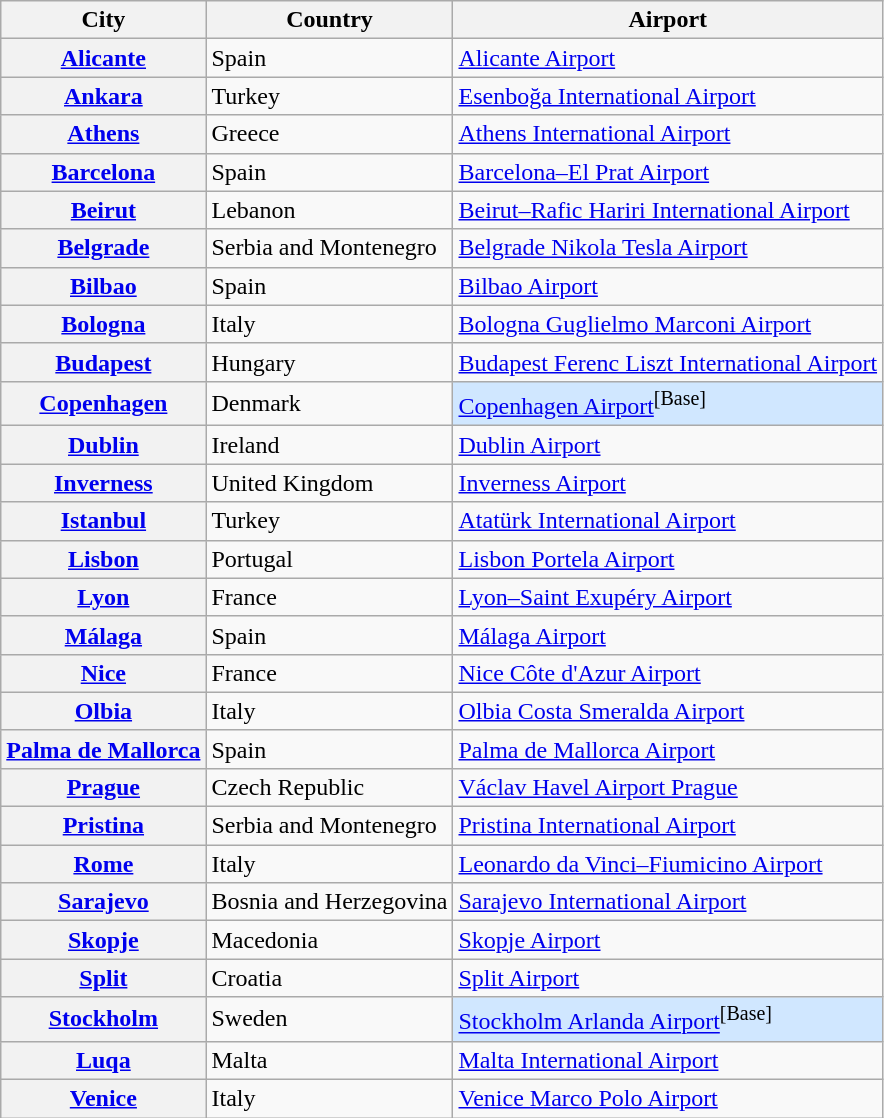<table class="wikitable plainrowheaders sortable">
<tr>
<th scope=col>City</th>
<th scope=col>Country</th>
<th scope=col>Airport</th>
</tr>
<tr>
<th scope=row><a href='#'>Alicante</a></th>
<td> Spain</td>
<td><a href='#'>Alicante Airport</a></td>
</tr>
<tr>
<th scope=row><a href='#'>Ankara</a></th>
<td> Turkey</td>
<td><a href='#'>Esenboğa International Airport</a></td>
</tr>
<tr>
<th scope=row><a href='#'>Athens</a></th>
<td> Greece</td>
<td><a href='#'>Athens International Airport</a></td>
</tr>
<tr>
<th scope=row><a href='#'>Barcelona</a></th>
<td> Spain</td>
<td><a href='#'>Barcelona–El Prat Airport</a></td>
</tr>
<tr>
<th scope=row><a href='#'>Beirut</a></th>
<td> Lebanon</td>
<td><a href='#'>Beirut–Rafic Hariri International Airport</a></td>
</tr>
<tr>
<th scope=row><a href='#'>Belgrade</a></th>
<td> Serbia and Montenegro</td>
<td><a href='#'>Belgrade Nikola Tesla Airport</a></td>
</tr>
<tr>
<th scope=row><a href='#'>Bilbao</a></th>
<td> Spain</td>
<td><a href='#'>Bilbao Airport</a></td>
</tr>
<tr>
<th scope=row><a href='#'>Bologna</a></th>
<td> Italy</td>
<td><a href='#'>Bologna Guglielmo Marconi Airport</a></td>
</tr>
<tr>
<th scope=row><a href='#'>Budapest</a></th>
<td> Hungary</td>
<td><a href='#'>Budapest Ferenc Liszt International Airport</a></td>
</tr>
<tr>
<th scope=row><a href='#'>Copenhagen</a></th>
<td> Denmark</td>
<td style="background-color: #D0E7FF"><a href='#'>Copenhagen Airport</a><sup>[Base]</sup></td>
</tr>
<tr>
<th scope=row><a href='#'>Dublin</a></th>
<td> Ireland</td>
<td><a href='#'>Dublin Airport</a></td>
</tr>
<tr>
<th scope=row><a href='#'>Inverness</a></th>
<td> United Kingdom</td>
<td><a href='#'>Inverness Airport</a></td>
</tr>
<tr>
<th scope=row><a href='#'>Istanbul</a></th>
<td> Turkey</td>
<td><a href='#'>Atatürk International Airport</a></td>
</tr>
<tr>
<th scope=row><a href='#'>Lisbon</a></th>
<td> Portugal</td>
<td><a href='#'>Lisbon Portela Airport</a></td>
</tr>
<tr>
<th scope=row><a href='#'>Lyon</a></th>
<td> France</td>
<td><a href='#'>Lyon–Saint Exupéry Airport</a></td>
</tr>
<tr>
<th scope=row><a href='#'>Málaga</a></th>
<td> Spain</td>
<td><a href='#'>Málaga Airport</a></td>
</tr>
<tr>
<th scope=row><a href='#'>Nice</a></th>
<td> France</td>
<td><a href='#'>Nice Côte d'Azur Airport</a></td>
</tr>
<tr>
<th scope=row><a href='#'>Olbia</a></th>
<td> Italy</td>
<td><a href='#'>Olbia Costa Smeralda Airport</a></td>
</tr>
<tr>
<th scope=row><a href='#'>Palma de Mallorca</a></th>
<td> Spain</td>
<td><a href='#'>Palma de Mallorca Airport</a></td>
</tr>
<tr>
<th scope=row><a href='#'>Prague</a></th>
<td> Czech Republic</td>
<td><a href='#'>Václav Havel Airport Prague</a></td>
</tr>
<tr>
<th scope=row><a href='#'>Pristina</a></th>
<td> Serbia and Montenegro</td>
<td><a href='#'>Pristina International Airport</a></td>
</tr>
<tr>
<th scope=row><a href='#'>Rome</a></th>
<td> Italy</td>
<td><a href='#'>Leonardo da Vinci–Fiumicino Airport</a></td>
</tr>
<tr>
<th scope=row><a href='#'>Sarajevo</a></th>
<td> Bosnia and Herzegovina</td>
<td><a href='#'>Sarajevo International Airport</a></td>
</tr>
<tr>
<th scope=row><a href='#'>Skopje</a></th>
<td> Macedonia</td>
<td><a href='#'>Skopje Airport</a></td>
</tr>
<tr>
<th scope=row><a href='#'>Split</a></th>
<td> Croatia</td>
<td><a href='#'>Split Airport</a></td>
</tr>
<tr>
<th scope=row><a href='#'>Stockholm</a></th>
<td> Sweden</td>
<td style="background-color: #D0E7FF"><a href='#'>Stockholm Arlanda Airport</a><sup>[Base]</sup></td>
</tr>
<tr>
<th scope=row><a href='#'>Luqa</a></th>
<td> Malta</td>
<td><a href='#'>Malta International Airport</a></td>
</tr>
<tr>
<th scope=row><a href='#'>Venice</a></th>
<td> Italy</td>
<td><a href='#'>Venice Marco Polo Airport</a></td>
</tr>
</table>
